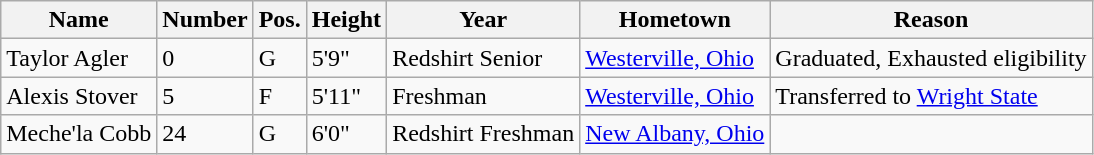<table class="wikitable sortable" border="1">
<tr align=center>
<th style= >Name</th>
<th style= >Number</th>
<th style= >Pos.</th>
<th style= >Height</th>
<th style= >Year</th>
<th style= >Hometown</th>
<th style= >Reason</th>
</tr>
<tr>
<td>Taylor Agler</td>
<td>0</td>
<td>G</td>
<td>5'9"</td>
<td>Redshirt Senior</td>
<td><a href='#'>Westerville, Ohio</a></td>
<td>Graduated, Exhausted eligibility</td>
</tr>
<tr>
<td>Alexis Stover</td>
<td>5</td>
<td>F</td>
<td>5'11"</td>
<td>Freshman</td>
<td><a href='#'>Westerville, Ohio</a></td>
<td>Transferred to <a href='#'>Wright State</a></td>
</tr>
<tr>
<td>Meche'la Cobb</td>
<td>24</td>
<td>G</td>
<td>6'0"</td>
<td>Redshirt Freshman</td>
<td><a href='#'>New Albany, Ohio</a></td>
<td></td>
</tr>
</table>
